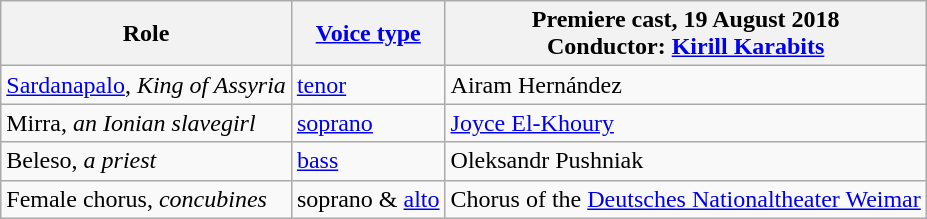<table class="wikitable">
<tr>
<th>Role</th>
<th><a href='#'>Voice type</a></th>
<th>Premiere cast, 19 August 2018<br>Conductor: <a href='#'>Kirill Karabits</a></th>
</tr>
<tr>
<td><a href='#'>Sardanapalo</a>, <em>King of Assyria</em></td>
<td><a href='#'>tenor</a></td>
<td>Airam Hernández</td>
</tr>
<tr>
<td>Mirra, <em>an Ionian slavegirl</em></td>
<td><a href='#'>soprano</a></td>
<td><a href='#'>Joyce El-Khoury</a></td>
</tr>
<tr>
<td>Beleso, <em>a priest</em></td>
<td><a href='#'>bass</a></td>
<td>Oleksandr Pushniak</td>
</tr>
<tr>
<td>Female chorus, <em>concubines</em></td>
<td>soprano & <a href='#'>alto</a></td>
<td>Chorus of the <a href='#'>Deutsches Nationaltheater Weimar</a></td>
</tr>
</table>
